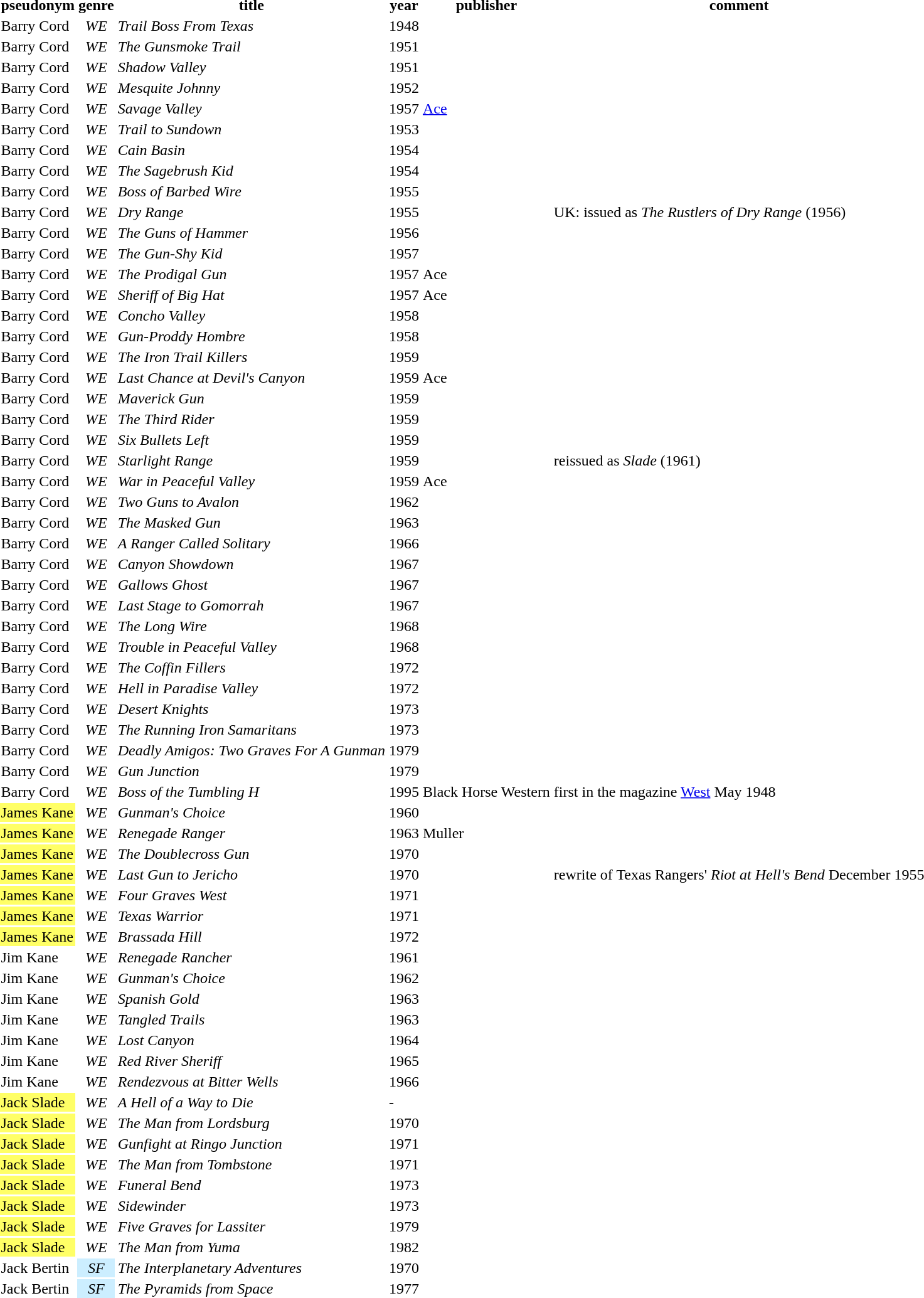<table class="sortable sort-under-center">
<tr>
<th>pseudonym</th>
<th>genre</th>
<th>title</th>
<th>year</th>
<th>publisher</th>
<th>comment</th>
</tr>
<tr>
<td>Barry Cord</td>
<td style="text-align: center;"><em>WE</em></td>
<td><em>Trail Boss From Texas</em></td>
<td>1948</td>
<td></td>
<td></td>
</tr>
<tr>
<td>Barry Cord</td>
<td style="text-align: center;"><em>WE</em></td>
<td><em>The Gunsmoke Trail</em></td>
<td>1951</td>
<td></td>
<td></td>
</tr>
<tr>
<td>Barry Cord</td>
<td style="text-align: center;"><em>WE</em></td>
<td><em>Shadow Valley</em></td>
<td>1951</td>
<td></td>
<td></td>
</tr>
<tr>
<td>Barry Cord</td>
<td style="text-align: center;"><em>WE</em></td>
<td><em>Mesquite Johnny</em></td>
<td>1952</td>
<td></td>
<td></td>
</tr>
<tr>
<td>Barry Cord</td>
<td style="text-align: center;"><em>WE</em></td>
<td><em>Savage Valley</em></td>
<td>1957</td>
<td><a href='#'>Ace</a></td>
<td></td>
</tr>
<tr>
<td>Barry Cord</td>
<td style="text-align: center;"><em>WE</em></td>
<td><em>Trail to Sundown</em></td>
<td>1953</td>
<td></td>
<td></td>
</tr>
<tr>
<td>Barry Cord</td>
<td style="text-align: center;"><em>WE</em></td>
<td><em>Cain Basin</em></td>
<td>1954</td>
<td></td>
<td></td>
</tr>
<tr>
<td>Barry Cord</td>
<td style="text-align: center;"><em>WE</em></td>
<td><em>The Sagebrush Kid</em></td>
<td>1954</td>
<td></td>
<td></td>
</tr>
<tr>
<td>Barry Cord</td>
<td style="text-align: center;"><em>WE</em></td>
<td><em>Boss of Barbed Wire</em></td>
<td>1955</td>
<td></td>
<td></td>
</tr>
<tr>
<td>Barry Cord</td>
<td style="text-align: center;"><em>WE</em></td>
<td><em>Dry Range</em></td>
<td>1955</td>
<td></td>
<td>UK: issued as <em>The Rustlers of Dry Range</em> (1956)</td>
</tr>
<tr>
<td>Barry Cord</td>
<td style="text-align: center;"><em>WE</em></td>
<td><em>The Guns of Hammer</em></td>
<td>1956</td>
<td></td>
<td></td>
</tr>
<tr>
<td>Barry Cord</td>
<td style="text-align: center;"><em>WE</em></td>
<td><em>The Gun-Shy Kid</em></td>
<td>1957</td>
<td></td>
<td></td>
</tr>
<tr>
<td>Barry Cord</td>
<td style="text-align: center;"><em>WE</em></td>
<td><em>The Prodigal Gun</em></td>
<td>1957</td>
<td>Ace</td>
<td></td>
</tr>
<tr>
<td>Barry Cord</td>
<td style="text-align: center;"><em>WE</em></td>
<td><em>Sheriff of Big Hat</em></td>
<td>1957</td>
<td>Ace</td>
<td></td>
</tr>
<tr>
<td>Barry Cord</td>
<td style="text-align: center;"><em>WE</em></td>
<td><em>Concho Valley</em></td>
<td>1958</td>
<td></td>
<td></td>
</tr>
<tr>
<td>Barry Cord</td>
<td style="text-align: center;"><em>WE</em></td>
<td><em>Gun-Proddy Hombre</em></td>
<td>1958</td>
<td></td>
<td></td>
</tr>
<tr>
<td>Barry Cord</td>
<td style="text-align: center;"><em>WE</em></td>
<td><em>The Iron Trail Killers</em></td>
<td>1959</td>
<td></td>
</tr>
<tr>
<td>Barry Cord</td>
<td style="text-align: center;"><em>WE</em></td>
<td><em>Last Chance at Devil's Canyon</em></td>
<td>1959</td>
<td>Ace</td>
<td></td>
</tr>
<tr>
<td>Barry Cord</td>
<td style="text-align: center;"><em>WE</em></td>
<td><em>Maverick Gun</em></td>
<td>1959</td>
<td></td>
<td></td>
</tr>
<tr>
<td>Barry Cord</td>
<td style="text-align: center;"><em>WE</em></td>
<td><em>The Third Rider</em></td>
<td>1959</td>
<td></td>
<td></td>
</tr>
<tr>
<td>Barry Cord</td>
<td style="text-align: center;"><em>WE</em></td>
<td><em>Six Bullets Left</em></td>
<td>1959</td>
<td></td>
<td></td>
</tr>
<tr>
<td>Barry Cord</td>
<td style="text-align: center;"><em>WE</em></td>
<td><em>Starlight Range</em></td>
<td>1959</td>
<td></td>
<td>reissued as <em>Slade</em> (1961)</td>
</tr>
<tr>
<td>Barry Cord</td>
<td style="text-align: center;"><em>WE</em></td>
<td><em>War in Peaceful Valley</em></td>
<td>1959</td>
<td>Ace</td>
<td></td>
</tr>
<tr>
<td>Barry Cord</td>
<td style="text-align: center;"><em>WE</em></td>
<td><em>Two Guns to Avalon</em></td>
<td>1962</td>
<td></td>
<td></td>
</tr>
<tr>
<td>Barry Cord</td>
<td style="text-align: center;"><em>WE</em></td>
<td><em>The Masked Gun</em></td>
<td>1963</td>
<td></td>
<td></td>
</tr>
<tr>
<td>Barry Cord</td>
<td style="text-align: center;"><em>WE</em></td>
<td><em>A Ranger Called Solitary</em></td>
<td>1966</td>
<td></td>
<td></td>
</tr>
<tr>
<td>Barry Cord</td>
<td style="text-align: center;"><em>WE</em></td>
<td><em>Canyon Showdown</em></td>
<td>1967</td>
<td></td>
<td></td>
</tr>
<tr>
<td>Barry Cord</td>
<td style="text-align: center;"><em>WE</em></td>
<td><em>Gallows Ghost</em></td>
<td>1967</td>
<td></td>
<td></td>
</tr>
<tr>
<td>Barry Cord</td>
<td style="text-align: center;"><em>WE</em></td>
<td><em>Last Stage to Gomorrah</em></td>
<td>1967</td>
<td></td>
<td></td>
</tr>
<tr>
<td>Barry Cord</td>
<td style="text-align: center;"><em>WE</em></td>
<td><em>The Long Wire</em></td>
<td>1968</td>
<td></td>
<td></td>
</tr>
<tr>
<td>Barry Cord</td>
<td style="text-align: center;"><em>WE</em></td>
<td><em>Trouble in Peaceful Valley</em></td>
<td>1968</td>
<td></td>
<td></td>
</tr>
<tr>
<td>Barry Cord</td>
<td style="text-align: center;"><em>WE</em></td>
<td><em>The Coffin Fillers</em></td>
<td>1972</td>
<td></td>
<td></td>
</tr>
<tr>
<td>Barry Cord</td>
<td style="text-align: center;"><em>WE</em></td>
<td><em>Hell in Paradise Valley</em></td>
<td>1972</td>
<td></td>
<td></td>
</tr>
<tr>
<td>Barry Cord</td>
<td style="text-align: center;"><em>WE</em></td>
<td><em>Desert Knights</em></td>
<td>1973</td>
<td></td>
<td></td>
</tr>
<tr>
<td>Barry Cord</td>
<td style="text-align: center;"><em>WE</em></td>
<td><em>The Running Iron Samaritans</em></td>
<td>1973</td>
<td></td>
<td></td>
</tr>
<tr>
<td>Barry Cord</td>
<td style="text-align: center;"><em>WE</em></td>
<td><em>Deadly Amigos: Two Graves For A Gunman</em></td>
<td>1979</td>
<td></td>
<td></td>
</tr>
<tr>
<td>Barry Cord</td>
<td style="text-align: center;"><em>WE</em></td>
<td><em>Gun Junction</em></td>
<td>1979</td>
<td></td>
<td></td>
</tr>
<tr>
<td>Barry Cord</td>
<td style="text-align: center;"><em>WE</em></td>
<td><em>Boss of the Tumbling H</em></td>
<td>1995</td>
<td>Black Horse Western</td>
<td>first in the magazine <a href='#'>West</a> May 1948</td>
</tr>
<tr>
<td style="background: #ff6;">James Kane</td>
<td style="text-align: center;"><em>WE</em></td>
<td><em>Gunman's Choice</em></td>
<td>1960</td>
<td></td>
<td></td>
</tr>
<tr>
<td style="background: #ff6;">James Kane</td>
<td style="text-align: center;"><em>WE</em></td>
<td><em>Renegade Ranger</em></td>
<td>1963</td>
<td>Muller</td>
</tr>
<tr>
<td style="background: #ff6;">James Kane</td>
<td style="text-align: center;"><em>WE</em></td>
<td><em>The Doublecross Gun</em></td>
<td>1970</td>
<td></td>
<td></td>
</tr>
<tr>
<td style="background: #ff6;">James Kane</td>
<td style="text-align: center;"><em>WE</em></td>
<td><em>Last Gun to Jericho</em></td>
<td>1970</td>
<td></td>
<td>rewrite of Texas Rangers' <em>Riot at Hell's Bend</em> December 1955</td>
</tr>
<tr>
<td style="background: #ff6;">James Kane</td>
<td style="text-align: center;"><em>WE</em></td>
<td><em>Four Graves West</em></td>
<td>1971</td>
<td></td>
<td></td>
</tr>
<tr>
<td style="background: #ff6;">James Kane</td>
<td style="text-align: center;"><em>WE</em></td>
<td><em>Texas Warrior</em></td>
<td>1971</td>
<td></td>
<td></td>
</tr>
<tr>
<td style="background: #ff6;">James Kane</td>
<td style="text-align: center;"><em>WE</em></td>
<td><em>Brassada Hill</em></td>
<td>1972</td>
<td></td>
<td></td>
</tr>
<tr>
<td>Jim Kane</td>
<td style="text-align: center;"><em>WE</em></td>
<td><em>Renegade Rancher</em></td>
<td>1961</td>
<td></td>
<td></td>
</tr>
<tr>
<td>Jim Kane</td>
<td style="text-align: center;"><em>WE</em></td>
<td><em>Gunman's Choice</em></td>
<td>1962</td>
<td></td>
<td></td>
</tr>
<tr>
<td>Jim Kane</td>
<td style="text-align: center;"><em>WE</em></td>
<td><em>Spanish Gold</em></td>
<td>1963</td>
<td></td>
<td></td>
</tr>
<tr>
<td>Jim Kane</td>
<td style="text-align: center;"><em>WE</em></td>
<td><em>Tangled Trails</em></td>
<td>1963</td>
<td></td>
<td></td>
</tr>
<tr>
<td>Jim Kane</td>
<td style="text-align: center;"><em>WE</em></td>
<td><em>Lost Canyon</em></td>
<td>1964</td>
<td></td>
<td></td>
</tr>
<tr>
<td>Jim Kane</td>
<td style="text-align: center;"><em>WE</em></td>
<td><em>Red River Sheriff</em></td>
<td>1965</td>
<td></td>
<td></td>
</tr>
<tr>
<td>Jim Kane</td>
<td style="text-align: center;"><em>WE</em></td>
<td><em>Rendezvous at Bitter Wells</em></td>
<td>1966</td>
<td></td>
<td></td>
</tr>
<tr>
<td style="background: #ff6;">Jack Slade</td>
<td style="text-align: center;"><em>WE</em></td>
<td><em>A Hell of a Way to Die</em></td>
<td>-</td>
<td></td>
<td></td>
</tr>
<tr>
<td style="background: #ff6;">Jack Slade</td>
<td style="text-align: center;"><em>WE</em></td>
<td><em>The Man from Lordsburg</em></td>
<td>1970</td>
<td></td>
<td></td>
</tr>
<tr>
<td style="background: #ff6;">Jack Slade</td>
<td style="text-align: center;"><em>WE</em></td>
<td><em>Gunfight at Ringo Junction</em></td>
<td>1971</td>
<td></td>
<td></td>
</tr>
<tr>
<td style="background: #ff6;">Jack Slade</td>
<td style="text-align: center;"><em>WE</em></td>
<td><em>The Man from Tombstone</em></td>
<td>1971</td>
<td></td>
<td></td>
</tr>
<tr>
<td style="background: #ff6;">Jack Slade</td>
<td style="text-align: center;"><em>WE</em></td>
<td><em>Funeral Bend</em></td>
<td>1973</td>
<td></td>
<td></td>
</tr>
<tr>
<td style="background: #ff6;">Jack Slade</td>
<td style="text-align: center;"><em>WE</em></td>
<td><em>Sidewinder</em></td>
<td>1973</td>
<td></td>
<td></td>
</tr>
<tr>
<td style="background: #ff6;">Jack Slade</td>
<td style="text-align: center;"><em>WE</em></td>
<td><em>Five Graves for Lassiter</em></td>
<td>1979</td>
<td></td>
<td></td>
</tr>
<tr>
<td style="background: #ff6;">Jack Slade</td>
<td style="text-align: center;"><em>WE</em></td>
<td><em>The Man from Yuma</em></td>
<td>1982</td>
<td></td>
<td></td>
</tr>
<tr>
<td>Jack Bertin</td>
<td style="background: #cef;text-align: center;"><em>SF</em></td>
<td><em>The Interplanetary Adventures</em></td>
<td>1970</td>
<td></td>
<td></td>
</tr>
<tr>
<td>Jack Bertin</td>
<td style="background: #cef;text-align: center;"><em>SF</em></td>
<td><em>The Pyramids from Space</em></td>
<td>1977</td>
<td></td>
<td></td>
</tr>
</table>
